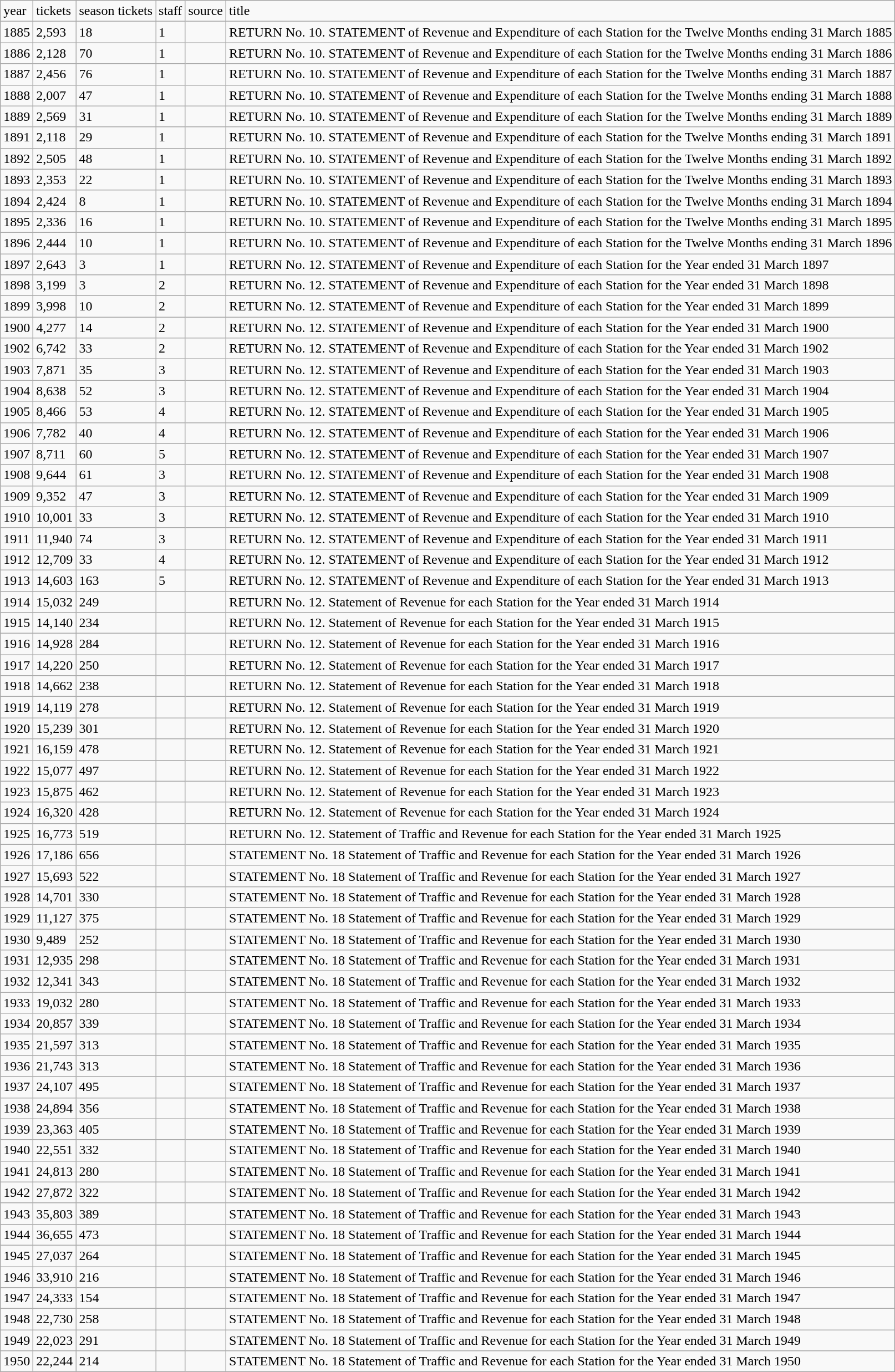<table class="wikitable sortable mw-collapsible mw-collapsed">
<tr>
<td>year</td>
<td>tickets</td>
<td>season tickets</td>
<td>staff</td>
<td>source</td>
<td>title</td>
</tr>
<tr>
<td>1885</td>
<td>2,593</td>
<td>18</td>
<td>1</td>
<td></td>
<td>RETURN No. 10. STATEMENT of Revenue and Expenditure of each Station for the Twelve Months ending 31 March 1885</td>
</tr>
<tr>
<td>1886</td>
<td>2,128</td>
<td>70</td>
<td>1</td>
<td></td>
<td>RETURN No. 10. STATEMENT of Revenue and Expenditure of each Station for the Twelve Months ending 31 March 1886</td>
</tr>
<tr>
<td>1887</td>
<td>2,456</td>
<td>76</td>
<td>1</td>
<td></td>
<td>RETURN No. 10. STATEMENT of Revenue and Expenditure of each Station for the Twelve Months ending 31 March 1887</td>
</tr>
<tr>
<td>1888</td>
<td>2,007</td>
<td>47</td>
<td>1</td>
<td></td>
<td>RETURN No. 10. STATEMENT of Revenue and Expenditure of each Station for the Twelve Months ending 31 March 1888</td>
</tr>
<tr>
<td>1889</td>
<td>2,569</td>
<td>31</td>
<td>1</td>
<td></td>
<td>RETURN No. 10. STATEMENT of Revenue and Expenditure of each Station for the Twelve Months ending 31 March 1889</td>
</tr>
<tr>
<td>1891</td>
<td>2,118</td>
<td>29</td>
<td>1</td>
<td></td>
<td>RETURN No. 10. STATEMENT of Revenue and Expenditure of each Station for the Twelve Months ending 31 March 1891</td>
</tr>
<tr>
<td>1892</td>
<td>2,505</td>
<td>48</td>
<td>1</td>
<td></td>
<td>RETURN No. 10. STATEMENT of Revenue and Expenditure of each Station for the Twelve Months ending 31 March 1892</td>
</tr>
<tr>
<td>1893</td>
<td>2,353</td>
<td>22</td>
<td>1</td>
<td></td>
<td>RETURN No. 10. STATEMENT of Revenue and Expenditure of each Station for the Twelve Months ending 31 March 1893</td>
</tr>
<tr>
<td>1894</td>
<td>2,424</td>
<td>8</td>
<td>1</td>
<td></td>
<td>RETURN No. 10. STATEMENT of Revenue and Expenditure of each Station for the Twelve Months ending 31 March 1894</td>
</tr>
<tr>
<td>1895</td>
<td>2,336</td>
<td>16</td>
<td>1</td>
<td></td>
<td>RETURN No. 10. STATEMENT of Revenue and Expenditure of each Station for the Twelve Months ending 31 March 1895</td>
</tr>
<tr>
<td>1896</td>
<td>2,444</td>
<td>10</td>
<td>1</td>
<td></td>
<td>RETURN No. 10. STATEMENT of Revenue and Expenditure of each Station for the Twelve Months ending 31 March 1896</td>
</tr>
<tr>
<td>1897</td>
<td>2,643</td>
<td>3</td>
<td>1</td>
<td></td>
<td>RETURN No. 12. STATEMENT of Revenue and Expenditure of each Station for the Year ended 31 March 1897</td>
</tr>
<tr>
<td>1898</td>
<td>3,199</td>
<td>3</td>
<td>2</td>
<td></td>
<td>RETURN No. 12. STATEMENT of Revenue and Expenditure of each Station for the Year ended 31 March 1898</td>
</tr>
<tr>
<td>1899</td>
<td>3,998</td>
<td>10</td>
<td>2</td>
<td></td>
<td>RETURN No. 12. STATEMENT of Revenue and Expenditure of each Station for the Year ended 31 March 1899</td>
</tr>
<tr>
<td>1900</td>
<td>4,277</td>
<td>14</td>
<td>2</td>
<td></td>
<td>RETURN No. 12. STATEMENT of Revenue and Expenditure of each Station for the Year ended 31 March 1900</td>
</tr>
<tr>
<td>1902</td>
<td>6,742</td>
<td>33</td>
<td>2</td>
<td></td>
<td>RETURN No. 12. STATEMENT of Revenue and Expenditure of each Station for the Year ended 31 March 1902</td>
</tr>
<tr>
<td>1903</td>
<td>7,871</td>
<td>35</td>
<td>3</td>
<td></td>
<td>RETURN No. 12. STATEMENT of Revenue and Expenditure of each Station for the Year ended 31 March 1903</td>
</tr>
<tr>
<td>1904</td>
<td>8,638</td>
<td>52</td>
<td>3</td>
<td></td>
<td>RETURN No. 12. STATEMENT of Revenue and Expenditure of each Station for the Year ended 31 March 1904</td>
</tr>
<tr>
<td>1905</td>
<td>8,466</td>
<td>53</td>
<td>4</td>
<td></td>
<td>RETURN No. 12. STATEMENT of Revenue and Expenditure of each Station for the Year ended 31 March 1905</td>
</tr>
<tr>
<td>1906</td>
<td>7,782</td>
<td>40</td>
<td>4</td>
<td></td>
<td>RETURN No. 12. STATEMENT of Revenue and Expenditure of each Station for the Year ended 31 March 1906</td>
</tr>
<tr>
<td>1907</td>
<td>8,711</td>
<td>60</td>
<td>5</td>
<td></td>
<td>RETURN No. 12. STATEMENT of Revenue and Expenditure of each Station for the Year ended 31 March 1907</td>
</tr>
<tr>
<td>1908</td>
<td>9,644</td>
<td>61</td>
<td>3</td>
<td></td>
<td>RETURN No. 12. STATEMENT of Revenue and Expenditure of each Station for the Year ended 31 March 1908</td>
</tr>
<tr>
<td>1909</td>
<td>9,352</td>
<td>47</td>
<td>3</td>
<td></td>
<td>RETURN No. 12. STATEMENT of Revenue and Expenditure of each Station for the Year ended 31 March 1909</td>
</tr>
<tr>
<td>1910</td>
<td>10,001</td>
<td>33</td>
<td>3</td>
<td></td>
<td>RETURN No. 12. STATEMENT of Revenue and Expenditure of each Station for the Year ended 31 March 1910</td>
</tr>
<tr>
<td>1911</td>
<td>11,940</td>
<td>74</td>
<td>3</td>
<td></td>
<td>RETURN No. 12. STATEMENT of Revenue and Expenditure of each Station for the Year ended 31 March 1911</td>
</tr>
<tr>
<td>1912</td>
<td>12,709</td>
<td>33</td>
<td>4</td>
<td></td>
<td>RETURN No. 12. STATEMENT of Revenue and Expenditure of each Station for the Year ended 31 March 1912</td>
</tr>
<tr>
<td>1913</td>
<td>14,603</td>
<td>163</td>
<td>5</td>
<td></td>
<td>RETURN No. 12. STATEMENT of Revenue and Expenditure of each Station for the Year ended 31 March 1913</td>
</tr>
<tr>
<td>1914</td>
<td>15,032</td>
<td>249</td>
<td></td>
<td></td>
<td>RETURN No. 12. Statement of Revenue for each Station for the Year ended 31 March 1914</td>
</tr>
<tr>
<td>1915</td>
<td>14,140</td>
<td>234</td>
<td></td>
<td></td>
<td>RETURN No. 12. Statement of Revenue for each Station for the Year ended 31 March 1915</td>
</tr>
<tr>
<td>1916</td>
<td>14,928</td>
<td>284</td>
<td></td>
<td></td>
<td>RETURN No. 12. Statement of Revenue for each Station for the Year ended 31 March 1916</td>
</tr>
<tr>
<td>1917</td>
<td>14,220</td>
<td>250</td>
<td></td>
<td></td>
<td>RETURN No. 12. Statement of Revenue for each Station for the Year ended 31 March 1917</td>
</tr>
<tr>
<td>1918</td>
<td>14,662</td>
<td>238</td>
<td></td>
<td></td>
<td>RETURN No. 12. Statement of Revenue for each Station for the Year ended 31 March 1918</td>
</tr>
<tr>
<td>1919</td>
<td>14,119</td>
<td>278</td>
<td></td>
<td></td>
<td>RETURN No. 12. Statement of Revenue for each Station for the Year ended 31 March 1919</td>
</tr>
<tr>
<td>1920</td>
<td>15,239</td>
<td>301</td>
<td></td>
<td></td>
<td>RETURN No. 12. Statement of Revenue for each Station for the Year ended 31 March 1920</td>
</tr>
<tr>
<td>1921</td>
<td>16,159</td>
<td>478</td>
<td></td>
<td></td>
<td>RETURN No. 12. Statement of Revenue for each Station for the Year ended 31 March 1921</td>
</tr>
<tr>
<td>1922</td>
<td>15,077</td>
<td>497</td>
<td></td>
<td></td>
<td>RETURN No. 12. Statement of Revenue for each Station for the Year ended 31 March 1922</td>
</tr>
<tr>
<td>1923</td>
<td>15,875</td>
<td>462</td>
<td></td>
<td></td>
<td>RETURN No. 12. Statement of Revenue for each Station for the Year ended 31 March 1923</td>
</tr>
<tr>
<td>1924</td>
<td>16,320</td>
<td>428</td>
<td></td>
<td></td>
<td>RETURN No. 12. Statement of Revenue for each Station for the Year ended 31 March 1924</td>
</tr>
<tr>
<td>1925</td>
<td>16,773</td>
<td>519</td>
<td></td>
<td></td>
<td>RETURN No. 12. Statement of Traffic and Revenue for each Station for the Year ended 31 March 1925</td>
</tr>
<tr>
<td>1926</td>
<td>17,186</td>
<td>656</td>
<td></td>
<td></td>
<td>STATEMENT No. 18 Statement of Traffic and Revenue for each Station for the Year ended 31 March 1926</td>
</tr>
<tr>
<td>1927</td>
<td>15,693</td>
<td>522</td>
<td></td>
<td></td>
<td>STATEMENT No. 18 Statement of Traffic and Revenue for each Station for the Year ended 31 March 1927</td>
</tr>
<tr>
<td>1928</td>
<td>14,701</td>
<td>330</td>
<td></td>
<td></td>
<td>STATEMENT No. 18 Statement of Traffic and Revenue for each Station for the Year ended 31 March 1928</td>
</tr>
<tr>
<td>1929</td>
<td>11,127</td>
<td>375</td>
<td></td>
<td></td>
<td>STATEMENT No. 18 Statement of Traffic and Revenue for each Station for the Year ended 31 March 1929</td>
</tr>
<tr>
<td>1930</td>
<td>9,489</td>
<td>252</td>
<td></td>
<td></td>
<td>STATEMENT No. 18 Statement of Traffic and Revenue for each Station for the Year ended 31 March 1930</td>
</tr>
<tr>
<td>1931</td>
<td>12,935</td>
<td>298</td>
<td></td>
<td></td>
<td>STATEMENT No. 18 Statement of Traffic and Revenue for each Station for the Year ended 31 March 1931</td>
</tr>
<tr>
<td>1932</td>
<td>12,341</td>
<td>343</td>
<td></td>
<td></td>
<td>STATEMENT No. 18 Statement of Traffic and Revenue for each Station for the Year ended 31 March 1932</td>
</tr>
<tr>
<td>1933</td>
<td>19,032</td>
<td>280</td>
<td></td>
<td></td>
<td>STATEMENT No. 18 Statement of Traffic and Revenue for each Station for the Year ended 31 March 1933</td>
</tr>
<tr>
<td>1934</td>
<td>20,857</td>
<td>339</td>
<td></td>
<td></td>
<td>STATEMENT No. 18 Statement of Traffic and Revenue for each Station for the Year ended 31 March 1934</td>
</tr>
<tr>
<td>1935</td>
<td>21,597</td>
<td>313</td>
<td></td>
<td></td>
<td>STATEMENT No. 18 Statement of Traffic and Revenue for each Station for the Year ended 31 March 1935</td>
</tr>
<tr>
<td>1936</td>
<td>21,743</td>
<td>313</td>
<td></td>
<td></td>
<td>STATEMENT No. 18 Statement of Traffic and Revenue for each Station for the Year ended 31 March 1936</td>
</tr>
<tr>
<td>1937</td>
<td>24,107</td>
<td>495</td>
<td></td>
<td></td>
<td>STATEMENT No. 18 Statement of Traffic and Revenue for each Station for the Year ended 31 March 1937</td>
</tr>
<tr>
<td>1938</td>
<td>24,894</td>
<td>356</td>
<td></td>
<td></td>
<td>STATEMENT No. 18 Statement of Traffic and Revenue for each Station for the Year ended 31 March 1938</td>
</tr>
<tr>
<td>1939</td>
<td>23,363</td>
<td>405</td>
<td></td>
<td></td>
<td>STATEMENT No. 18 Statement of Traffic and Revenue for each Station for the Year ended 31 March 1939</td>
</tr>
<tr>
<td>1940</td>
<td>22,551</td>
<td>332</td>
<td></td>
<td></td>
<td>STATEMENT No. 18 Statement of Traffic and Revenue for each Station for the Year ended 31 March 1940</td>
</tr>
<tr>
<td>1941</td>
<td>24,813</td>
<td>280</td>
<td></td>
<td></td>
<td>STATEMENT No. 18 Statement of Traffic and Revenue for each Station for the Year ended 31 March 1941</td>
</tr>
<tr>
<td>1942</td>
<td>27,872</td>
<td>322</td>
<td></td>
<td></td>
<td>STATEMENT No. 18 Statement of Traffic and Revenue for each Station for the Year ended 31 March 1942</td>
</tr>
<tr>
<td>1943</td>
<td>35,803</td>
<td>389</td>
<td></td>
<td></td>
<td>STATEMENT No. 18 Statement of Traffic and Revenue for each Station for the Year ended 31 March 1943</td>
</tr>
<tr>
<td>1944</td>
<td>36,655</td>
<td>473</td>
<td></td>
<td></td>
<td>STATEMENT No. 18 Statement of Traffic and Revenue for each Station for the Year ended 31 March 1944</td>
</tr>
<tr>
<td>1945</td>
<td>27,037</td>
<td>264</td>
<td></td>
<td></td>
<td>STATEMENT No. 18 Statement of Traffic and Revenue for each Station for the Year ended 31 March 1945</td>
</tr>
<tr>
<td>1946</td>
<td>33,910</td>
<td>216</td>
<td></td>
<td></td>
<td>STATEMENT No. 18 Statement of Traffic and Revenue for each Station for the Year ended 31 March 1946</td>
</tr>
<tr>
<td>1947</td>
<td>24,333</td>
<td>154</td>
<td></td>
<td></td>
<td>STATEMENT No. 18 Statement of Traffic and Revenue for each Station for the Year ended 31 March 1947</td>
</tr>
<tr>
<td>1948</td>
<td>22,730</td>
<td>258</td>
<td></td>
<td></td>
<td>STATEMENT No. 18 Statement of Traffic and Revenue for each Station for the Year ended 31 March 1948</td>
</tr>
<tr>
<td>1949</td>
<td>22,023</td>
<td>291</td>
<td></td>
<td></td>
<td>STATEMENT No. 18 Statement of Traffic and Revenue for each Station for the Year ended 31 March 1949</td>
</tr>
<tr>
<td>1950</td>
<td>22,244</td>
<td>214</td>
<td></td>
<td></td>
<td>STATEMENT No. 18 Statement of Traffic and Revenue for each Station for the Year ended 31 March 1950</td>
</tr>
</table>
